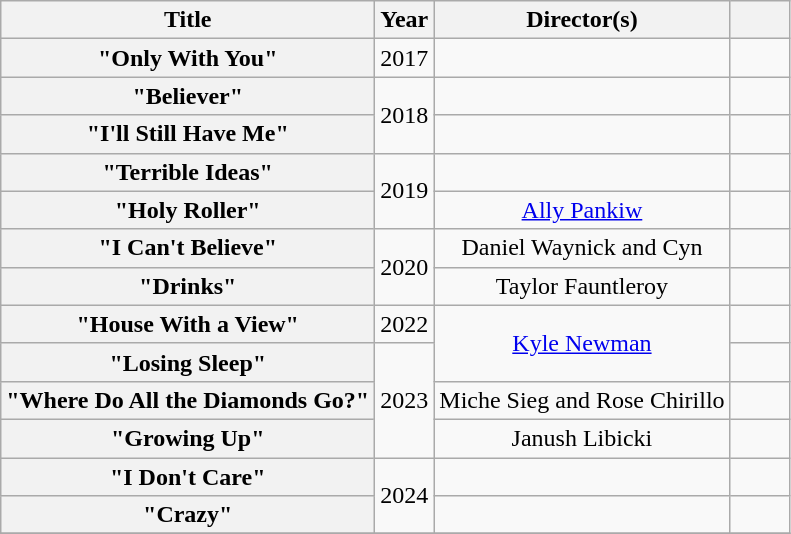<table class="wikitable plainrowheaders" style="text-align:center;">
<tr>
<th scope="col">Title</th>
<th scope="col">Year</th>
<th scope="col">Director(s)</th>
<th scope="col" style="width: 2em;" class="unsortable"></th>
</tr>
<tr>
<th scope="row">"Only With You"</th>
<td>2017</td>
<td></td>
<td style="text-align:center;"></td>
</tr>
<tr>
<th scope="row">"Believer"</th>
<td rowspan="2">2018</td>
<td></td>
<td style="text-align:center;"></td>
</tr>
<tr>
<th scope="row">"I'll Still Have Me"</th>
<td></td>
<td style="text-align:center;"></td>
</tr>
<tr>
<th scope="row">"Terrible Ideas"</th>
<td rowspan="2">2019</td>
<td></td>
<td style="text-align:center;"></td>
</tr>
<tr>
<th scope="row">"Holy Roller"</th>
<td><a href='#'>Ally Pankiw</a></td>
<td style="text-align:center;"></td>
</tr>
<tr>
<th scope="row">"I Can't Believe"</th>
<td rowspan="2">2020</td>
<td>Daniel Waynick and Cyn</td>
<td style="text-align:center;"></td>
</tr>
<tr>
<th scope="row">"Drinks"</th>
<td>Taylor Fauntleroy</td>
<td style="text-align:center;"></td>
</tr>
<tr>
<th scope="row">"House With a View"</th>
<td>2022</td>
<td rowspan="2"><a href='#'>Kyle Newman</a></td>
<td style="text-align:center;"></td>
</tr>
<tr>
<th scope="row">"Losing Sleep"</th>
<td rowspan="3">2023</td>
<td style="text-align:center;"></td>
</tr>
<tr>
<th scope="row">"Where Do All the Diamonds Go?"</th>
<td>Miche Sieg and Rose Chirillo</td>
<td style="text-align:center;"></td>
</tr>
<tr>
<th scope="row">"Growing Up"</th>
<td>Janush Libicki</td>
<td style="text-align:center;"></td>
</tr>
<tr>
<th scope="row">"I Don't Care"</th>
<td rowspan="2">2024</td>
<td></td>
<td style="text-align:center;"></td>
</tr>
<tr>
<th scope="row">"Crazy"</th>
<td></td>
<td style="text-align:center;"></td>
</tr>
<tr>
</tr>
</table>
